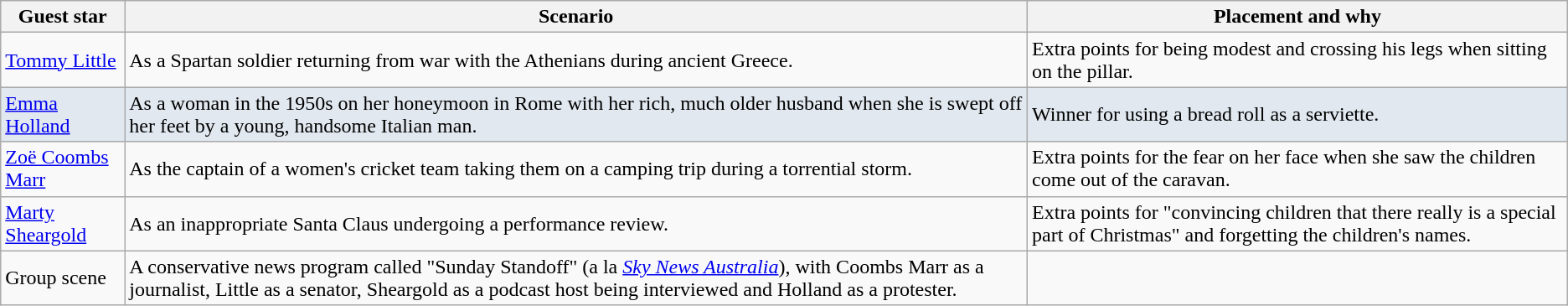<table class="wikitable">
<tr>
<th>Guest star</th>
<th>Scenario</th>
<th>Placement and why</th>
</tr>
<tr>
<td><a href='#'>Tommy Little</a></td>
<td>As a Spartan soldier returning from war with the Athenians during ancient Greece.</td>
<td>Extra points for being modest and crossing his legs when sitting on the pillar.</td>
</tr>
<tr style="background:#E1E8EF;">
<td><a href='#'>Emma Holland</a></td>
<td>As a woman in the 1950s on her honeymoon in Rome with her rich, much older husband when she is swept off her feet by a young, handsome Italian man.</td>
<td>Winner for using a bread roll as a serviette.</td>
</tr>
<tr>
<td><a href='#'>Zoë Coombs Marr</a></td>
<td>As the captain of a women's cricket team taking them on a camping trip during a torrential storm.</td>
<td>Extra points for the fear on her face when she saw the children come out of the caravan.</td>
</tr>
<tr>
<td><a href='#'>Marty Sheargold</a></td>
<td>As an inappropriate Santa Claus undergoing a performance review.</td>
<td>Extra points for "convincing children that there really is a special part of Christmas" and forgetting the children's names.</td>
</tr>
<tr>
<td>Group scene</td>
<td>A conservative news program called "Sunday Standoff" (a la <em><a href='#'>Sky News Australia</a></em>), with Coombs Marr as a journalist, Little as a senator, Sheargold as a podcast host being interviewed and Holland as a protester.</td>
<td></td>
</tr>
</table>
